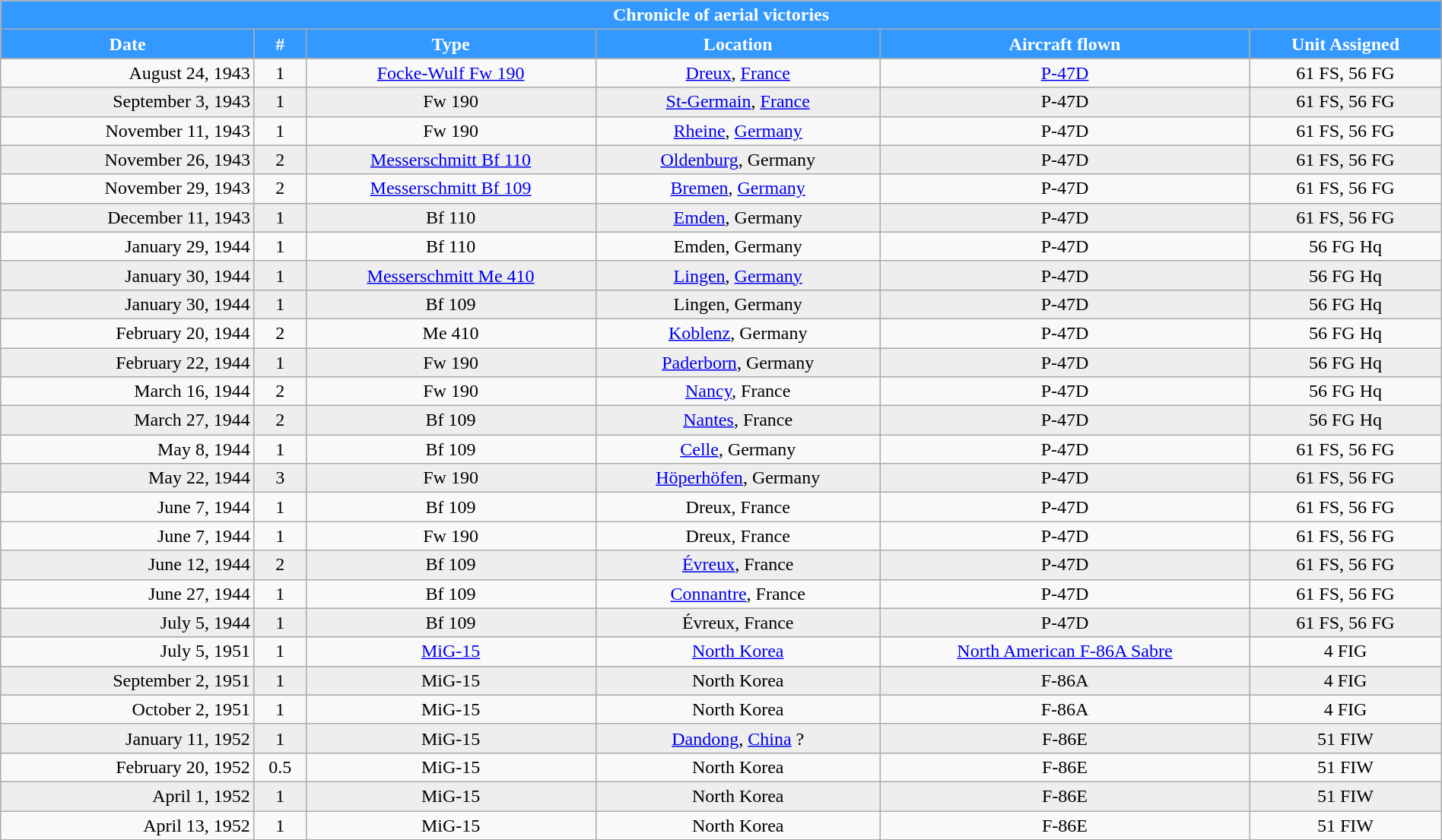<table class="wikitable plainrowheaders collapsible collapsed" style="margin-left: auto; margin-right: auto; border: none; text-align:right; width: 100%;">
<tr style="color:white;">
<th colspan="6" style="background-color: #3399ff">Chronicle of aerial victories</th>
</tr>
<tr style="color:white;">
<th style="background-color: #3399ff">Date</th>
<th style="background-color: #3399ff">#</th>
<th style="background-color: #3399ff">Type</th>
<th style="background-color: #3399ff">Location</th>
<th style="background-color: #3399ff">Aircraft flown</th>
<th style="background-color: #3399ff">Unit Assigned</th>
</tr>
<tr>
<td>August 24, 1943</td>
<td align=center>1</td>
<td align=center><a href='#'>Focke-Wulf Fw 190</a></td>
<td align=center><a href='#'>Dreux</a>, <a href='#'>France</a></td>
<td align=center><a href='#'>P-47D</a></td>
<td align=center>61 FS, 56 FG</td>
</tr>
<tr style="background: #eeeeee;">
<td>September 3, 1943</td>
<td align=center>1</td>
<td align=center>Fw 190</td>
<td align=center><a href='#'>St-Germain</a>, <a href='#'>France</a></td>
<td align=center>P-47D</td>
<td align=center>61 FS, 56 FG</td>
</tr>
<tr>
<td>November 11, 1943</td>
<td align=center>1</td>
<td align=center>Fw 190</td>
<td align=center><a href='#'>Rheine</a>, <a href='#'>Germany</a></td>
<td align=center>P-47D</td>
<td align=center>61 FS, 56 FG</td>
</tr>
<tr style="background: #eeeeee;">
<td>November 26, 1943</td>
<td align=center>2</td>
<td align=center><a href='#'>Messerschmitt Bf 110</a></td>
<td align=center><a href='#'>Oldenburg</a>, Germany</td>
<td align=center>P-47D</td>
<td align=center>61 FS, 56 FG</td>
</tr>
<tr>
<td>November 29, 1943</td>
<td align=center>2</td>
<td align=center><a href='#'>Messerschmitt Bf 109</a></td>
<td align=center><a href='#'>Bremen</a>, <a href='#'>Germany</a></td>
<td align=center>P-47D</td>
<td align=center>61 FS, 56 FG</td>
</tr>
<tr style="background: #eeeeee;">
<td>December 11, 1943</td>
<td align=center>1</td>
<td align=center>Bf 110</td>
<td align=center><a href='#'>Emden</a>, Germany</td>
<td align=center>P-47D</td>
<td align=center>61 FS, 56 FG</td>
</tr>
<tr>
<td>January 29, 1944</td>
<td align=center>1</td>
<td align=center>Bf 110</td>
<td align=center>Emden, Germany</td>
<td align=center>P-47D</td>
<td align=center>56 FG Hq</td>
</tr>
<tr style="background: #eeeeee;">
<td>January 30, 1944</td>
<td align=center>1</td>
<td align=center><a href='#'>Messerschmitt Me 410</a></td>
<td align=center><a href='#'>Lingen</a>, <a href='#'>Germany</a></td>
<td align=center>P-47D</td>
<td align=center>56 FG Hq</td>
</tr>
<tr style="background: #eeeeee;">
<td>January 30, 1944</td>
<td align=center>1</td>
<td align=center>Bf 109</td>
<td align=center>Lingen, Germany</td>
<td align=center>P-47D</td>
<td align=center>56 FG Hq</td>
</tr>
<tr>
<td>February 20, 1944</td>
<td align=center>2</td>
<td align=center>Me 410</td>
<td align=center><a href='#'>Koblenz</a>, Germany</td>
<td align=center>P-47D</td>
<td align=center>56 FG Hq</td>
</tr>
<tr style="background: #eeeeee;">
<td>February 22, 1944</td>
<td align=center>1</td>
<td align=center>Fw 190</td>
<td align=center><a href='#'>Paderborn</a>, Germany</td>
<td align=center>P-47D</td>
<td align=center>56 FG Hq</td>
</tr>
<tr>
<td>March 16, 1944</td>
<td align=center>2</td>
<td align=center>Fw 190</td>
<td align=center><a href='#'>Nancy</a>, France</td>
<td align=center>P-47D</td>
<td align=center>56 FG Hq</td>
</tr>
<tr style="background: #eeeeee;">
<td>March 27, 1944</td>
<td align=center>2</td>
<td align=center>Bf 109</td>
<td align=center><a href='#'>Nantes</a>, France</td>
<td align=center>P-47D</td>
<td align=center>56 FG Hq</td>
</tr>
<tr>
<td>May 8, 1944</td>
<td align=center>1</td>
<td align=center>Bf 109</td>
<td align=center><a href='#'>Celle</a>, Germany</td>
<td align=center>P-47D</td>
<td align=center>61 FS, 56 FG</td>
</tr>
<tr style="background: #eeeeee;">
<td>May 22, 1944</td>
<td align=center>3</td>
<td align=center>Fw 190</td>
<td align=center><a href='#'>Höperhöfen</a>, Germany</td>
<td align=center>P-47D</td>
<td align=center>61 FS, 56 FG</td>
</tr>
<tr>
<td>June 7, 1944</td>
<td align=center>1</td>
<td align=center>Bf 109</td>
<td align=center>Dreux, France</td>
<td align=center>P-47D</td>
<td align=center>61 FS, 56 FG</td>
</tr>
<tr>
<td>June 7, 1944</td>
<td align=center>1</td>
<td align=center>Fw 190</td>
<td align=center>Dreux, France</td>
<td align=center>P-47D</td>
<td align=center>61 FS, 56 FG</td>
</tr>
<tr style="background: #eeeeee;">
<td>June 12, 1944</td>
<td align=center>2</td>
<td align=center>Bf 109</td>
<td align=center><a href='#'>Évreux</a>, France</td>
<td align=center>P-47D</td>
<td align=center>61 FS, 56 FG</td>
</tr>
<tr>
<td>June 27, 1944</td>
<td align=center>1</td>
<td align=center>Bf 109</td>
<td align=center><a href='#'>Connantre</a>, France</td>
<td align=center>P-47D</td>
<td align=center>61 FS, 56 FG</td>
</tr>
<tr style="background: #eeeeee;">
<td>July 5, 1944</td>
<td align=center>1</td>
<td align=center>Bf 109</td>
<td align=center>Évreux, France</td>
<td align=center>P-47D</td>
<td align=center>61 FS, 56 FG</td>
</tr>
<tr>
<td>July 5, 1951</td>
<td align=center>1</td>
<td align=center><a href='#'>MiG-15</a></td>
<td align=center><a href='#'>North Korea</a></td>
<td align=center><a href='#'>North American F-86A Sabre</a></td>
<td align=center>4 FIG</td>
</tr>
<tr style="background: #eeeeee;">
<td>September 2, 1951</td>
<td align=center>1</td>
<td align=center>MiG-15</td>
<td align=center>North Korea</td>
<td align=center>F-86A</td>
<td align=center>4 FIG</td>
</tr>
<tr>
<td>October 2, 1951</td>
<td align=center>1</td>
<td align=center>MiG-15</td>
<td align=center>North Korea</td>
<td align=center>F-86A</td>
<td align=center>4 FIG</td>
</tr>
<tr style="background: #eeeeee;">
<td>January 11, 1952</td>
<td align=center>1</td>
<td align=center>MiG-15</td>
<td align=center><a href='#'>Dandong</a>, <a href='#'>China</a> ?</td>
<td align=center>F-86E</td>
<td align=center>51 FIW</td>
</tr>
<tr>
<td>February 20, 1952</td>
<td align=center>0.5</td>
<td align=center>MiG-15</td>
<td align=center>North Korea</td>
<td align=center>F-86E</td>
<td align=center>51 FIW</td>
</tr>
<tr style="background: #eeeeee;">
<td>April 1, 1952</td>
<td align=center>1</td>
<td align=center>MiG-15</td>
<td align=center>North Korea</td>
<td align=center>F-86E</td>
<td align=center>51 FIW</td>
</tr>
<tr>
<td>April 13, 1952</td>
<td align=center>1</td>
<td align=center>MiG-15</td>
<td align=center>North Korea</td>
<td align=center>F-86E</td>
<td align=center>51 FIW</td>
</tr>
</table>
